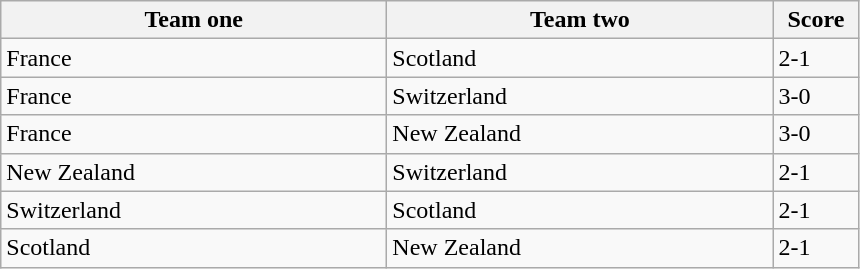<table class="wikitable">
<tr>
<th width=250>Team one</th>
<th width=250>Team two</th>
<th width=50>Score</th>
</tr>
<tr>
<td> France</td>
<td> Scotland</td>
<td>2-1</td>
</tr>
<tr>
<td> France</td>
<td> Switzerland</td>
<td>3-0</td>
</tr>
<tr>
<td> France</td>
<td> New Zealand</td>
<td>3-0</td>
</tr>
<tr>
<td> New Zealand</td>
<td> Switzerland</td>
<td>2-1</td>
</tr>
<tr>
<td> Switzerland</td>
<td> Scotland</td>
<td>2-1</td>
</tr>
<tr>
<td> Scotland</td>
<td> New Zealand</td>
<td>2-1</td>
</tr>
</table>
